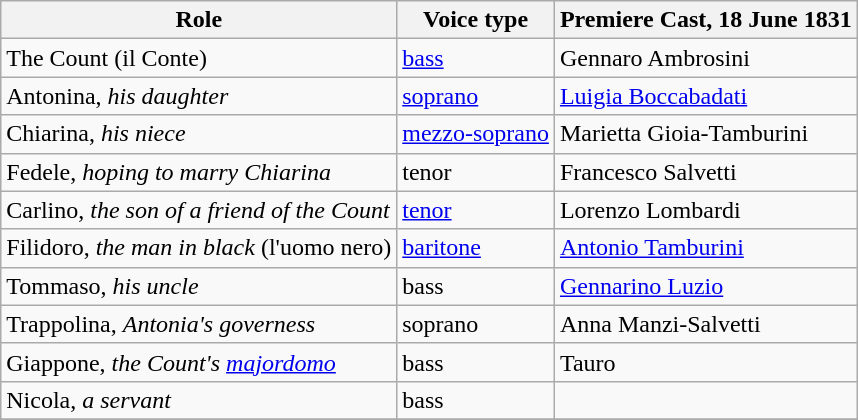<table class="wikitable">
<tr>
<th>Role</th>
<th>Voice type</th>
<th>Premiere Cast, 18 June 1831</th>
</tr>
<tr>
<td>The Count (il Conte)</td>
<td><a href='#'>bass</a></td>
<td>Gennaro Ambrosini</td>
</tr>
<tr>
<td>Antonina, <em>his daughter</em></td>
<td><a href='#'>soprano</a></td>
<td><a href='#'>Luigia Boccabadati</a></td>
</tr>
<tr>
<td>Chiarina, <em>his niece</em></td>
<td><a href='#'>mezzo-soprano</a></td>
<td>Marietta Gioia-Tamburini</td>
</tr>
<tr>
<td>Fedele, <em>hoping to marry Chiarina</em></td>
<td>tenor</td>
<td>Francesco Salvetti</td>
</tr>
<tr>
<td>Carlino, <em>the son of a friend of the Count</em></td>
<td><a href='#'>tenor</a></td>
<td>Lorenzo Lombardi</td>
</tr>
<tr>
<td>Filidoro, <em>the man in black</em> (l'uomo nero)</td>
<td><a href='#'>baritone</a></td>
<td><a href='#'>Antonio Tamburini</a></td>
</tr>
<tr>
<td>Tommaso, <em>his uncle</em></td>
<td>bass</td>
<td><a href='#'>Gennarino Luzio</a></td>
</tr>
<tr>
<td>Trappolina, <em>Antonia's governess</em></td>
<td>soprano</td>
<td>Anna Manzi-Salvetti</td>
</tr>
<tr>
<td>Giappone, <em>the Count's <a href='#'>majordomo</a></em></td>
<td>bass</td>
<td>Tauro</td>
</tr>
<tr>
<td>Nicola, <em>a servant</em></td>
<td>bass</td>
<td></td>
</tr>
<tr>
</tr>
</table>
